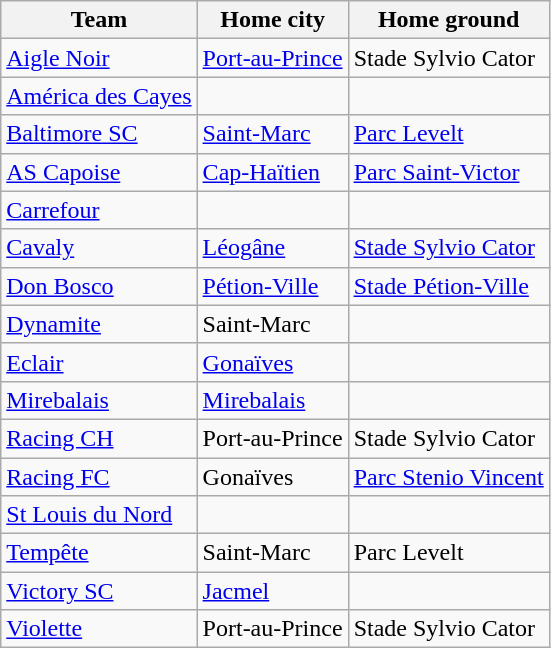<table class="wikitable sortable">
<tr>
<th>Team</th>
<th>Home city</th>
<th>Home ground</th>
</tr>
<tr>
<td><a href='#'>Aigle Noir</a></td>
<td><a href='#'>Port-au-Prince</a></td>
<td>Stade Sylvio Cator</td>
</tr>
<tr>
<td><a href='#'>América des Cayes</a></td>
<td></td>
<td></td>
</tr>
<tr>
<td><a href='#'>Baltimore SC</a></td>
<td><a href='#'>Saint-Marc</a></td>
<td><a href='#'>Parc Levelt</a></td>
</tr>
<tr>
<td><a href='#'>AS Capoise</a></td>
<td><a href='#'>Cap-Haïtien</a></td>
<td><a href='#'>Parc Saint-Victor</a></td>
</tr>
<tr>
<td><a href='#'>Carrefour</a></td>
<td></td>
<td></td>
</tr>
<tr>
<td><a href='#'>Cavaly</a></td>
<td><a href='#'>Léogâne</a></td>
<td><a href='#'>Stade Sylvio Cator</a></td>
</tr>
<tr>
<td><a href='#'>Don Bosco</a></td>
<td><a href='#'>Pétion-Ville</a></td>
<td><a href='#'>Stade Pétion-Ville</a></td>
</tr>
<tr>
<td><a href='#'>Dynamite</a></td>
<td>Saint-Marc</td>
<td></td>
</tr>
<tr>
<td><a href='#'>Eclair</a></td>
<td><a href='#'>Gonaïves</a></td>
<td></td>
</tr>
<tr>
<td><a href='#'>Mirebalais</a></td>
<td><a href='#'>Mirebalais</a></td>
<td></td>
</tr>
<tr>
<td><a href='#'>Racing CH</a></td>
<td>Port-au-Prince</td>
<td>Stade Sylvio Cator</td>
</tr>
<tr>
<td><a href='#'>Racing FC</a></td>
<td>Gonaïves</td>
<td><a href='#'>Parc Stenio Vincent</a></td>
</tr>
<tr>
<td><a href='#'>St Louis du Nord</a></td>
<td></td>
<td></td>
</tr>
<tr>
<td><a href='#'>Tempête</a></td>
<td>Saint-Marc</td>
<td>Parc Levelt</td>
</tr>
<tr>
<td><a href='#'>Victory SC</a></td>
<td><a href='#'>Jacmel</a></td>
<td></td>
</tr>
<tr>
<td><a href='#'>Violette</a></td>
<td>Port-au-Prince</td>
<td>Stade Sylvio Cator</td>
</tr>
</table>
